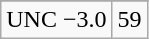<table class="wikitable">
<tr align="center">
</tr>
<tr align="center">
<td>UNC −3.0</td>
<td>59</td>
</tr>
</table>
